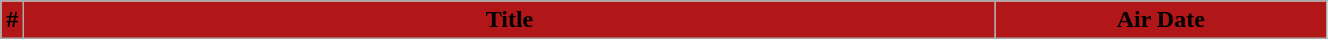<table class="wikitable plainrowheaders" width="70%" style="background:#FFFFFF;">
<tr>
<th width="1%" style="background:#B11618;">#</th>
<th style="background:#B11618;">Title</th>
<th width="25%" style="background:#B11618;">Air Date<br>











</th>
</tr>
</table>
